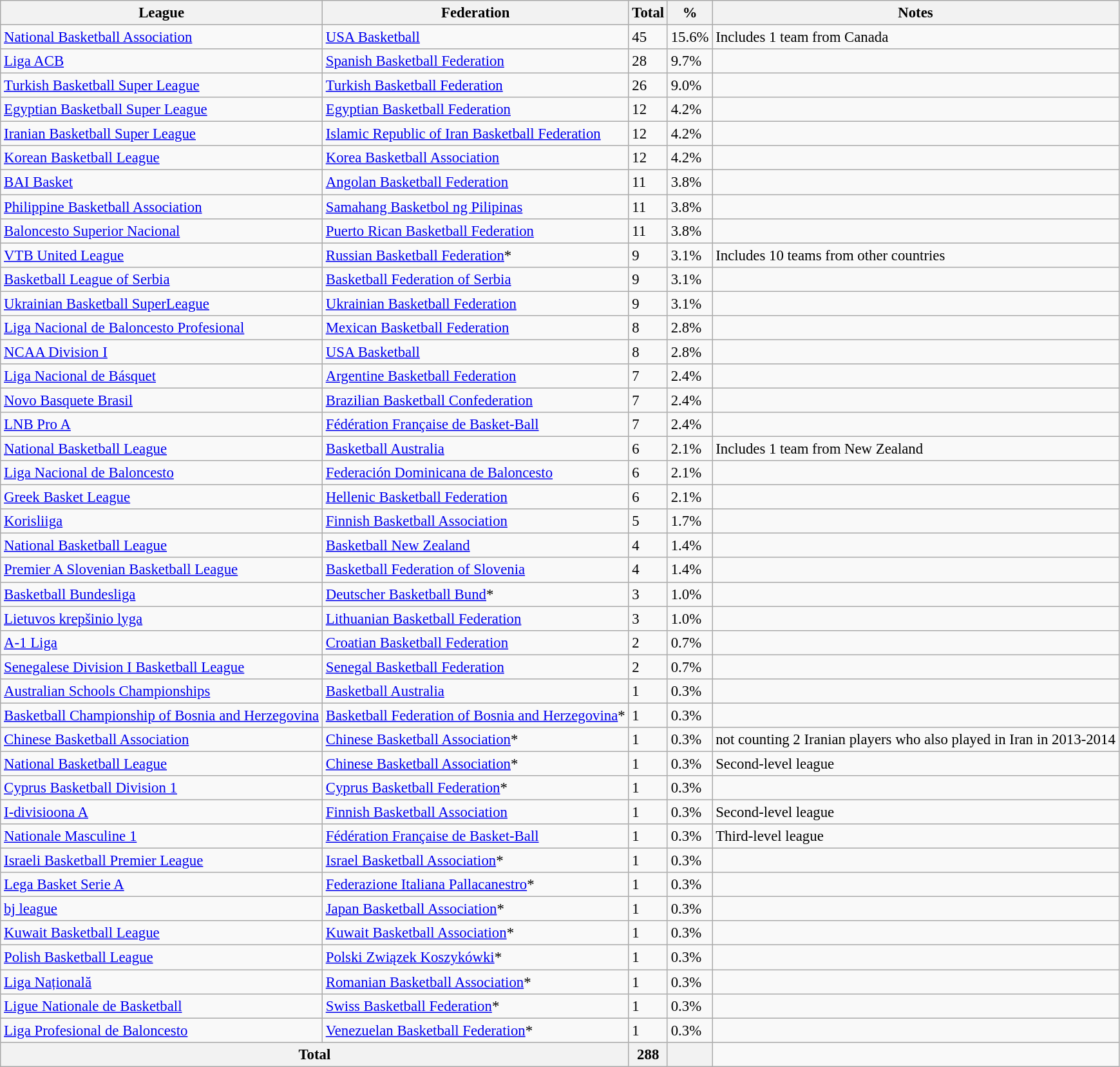<table class=wikitable style="font-size:95%;">
<tr>
<th>League</th>
<th>Federation</th>
<th>Total</th>
<th>%</th>
<th>Notes</th>
</tr>
<tr>
<td><a href='#'>National Basketball Association</a></td>
<td> <a href='#'>USA Basketball</a></td>
<td>45</td>
<td>15.6%</td>
<td>Includes 1 team from Canada</td>
</tr>
<tr>
<td><a href='#'>Liga ACB</a></td>
<td> <a href='#'>Spanish Basketball Federation</a></td>
<td>28</td>
<td>9.7%</td>
<td></td>
</tr>
<tr>
<td><a href='#'>Turkish Basketball Super League</a></td>
<td> <a href='#'>Turkish Basketball Federation</a></td>
<td>26</td>
<td>9.0%</td>
<td></td>
</tr>
<tr>
<td><a href='#'>Egyptian Basketball Super League</a></td>
<td> <a href='#'>Egyptian Basketball Federation</a></td>
<td>12</td>
<td>4.2%</td>
<td></td>
</tr>
<tr>
<td><a href='#'>Iranian Basketball Super League</a></td>
<td> <a href='#'>Islamic Republic of Iran Basketball Federation</a></td>
<td>12</td>
<td>4.2%</td>
<td></td>
</tr>
<tr>
<td><a href='#'>Korean Basketball League</a></td>
<td> <a href='#'>Korea Basketball Association</a></td>
<td>12</td>
<td>4.2%</td>
<td></td>
</tr>
<tr>
<td><a href='#'>BAI Basket</a></td>
<td> <a href='#'>Angolan Basketball Federation</a></td>
<td>11</td>
<td>3.8%</td>
<td></td>
</tr>
<tr>
<td><a href='#'>Philippine Basketball Association</a></td>
<td> <a href='#'>Samahang Basketbol ng Pilipinas</a></td>
<td>11</td>
<td>3.8%</td>
<td></td>
</tr>
<tr>
<td><a href='#'>Baloncesto Superior Nacional</a></td>
<td> <a href='#'>Puerto Rican Basketball Federation</a></td>
<td>11</td>
<td>3.8%</td>
<td></td>
</tr>
<tr>
<td><a href='#'>VTB United League</a></td>
<td> <a href='#'>Russian Basketball Federation</a>*</td>
<td>9</td>
<td>3.1%</td>
<td>Includes 10 teams from other countries</td>
</tr>
<tr>
<td><a href='#'>Basketball League of Serbia</a></td>
<td> <a href='#'>Basketball Federation of Serbia</a></td>
<td>9</td>
<td>3.1%</td>
<td></td>
</tr>
<tr>
<td><a href='#'>Ukrainian Basketball SuperLeague</a></td>
<td> <a href='#'>Ukrainian Basketball Federation</a></td>
<td>9</td>
<td>3.1%</td>
<td></td>
</tr>
<tr>
<td><a href='#'>Liga Nacional de Baloncesto Profesional</a></td>
<td> <a href='#'>Mexican Basketball Federation</a></td>
<td>8</td>
<td>2.8%</td>
<td></td>
</tr>
<tr>
<td><a href='#'>NCAA Division I</a></td>
<td> <a href='#'>USA Basketball</a></td>
<td>8</td>
<td>2.8%</td>
<td></td>
</tr>
<tr>
<td><a href='#'>Liga Nacional de Básquet</a></td>
<td> <a href='#'>Argentine Basketball Federation</a></td>
<td>7</td>
<td>2.4%</td>
<td></td>
</tr>
<tr>
<td><a href='#'>Novo Basquete Brasil</a></td>
<td> <a href='#'>Brazilian Basketball Confederation</a></td>
<td>7</td>
<td>2.4%</td>
<td></td>
</tr>
<tr>
<td><a href='#'>LNB Pro A</a></td>
<td> <a href='#'>Fédération Française de Basket-Ball</a></td>
<td>7</td>
<td>2.4%</td>
<td></td>
</tr>
<tr>
<td><a href='#'>National Basketball League</a></td>
<td> <a href='#'>Basketball Australia</a></td>
<td>6</td>
<td>2.1%</td>
<td>Includes 1 team from New Zealand</td>
</tr>
<tr>
<td><a href='#'>Liga Nacional de Baloncesto</a></td>
<td> <a href='#'>Federación Dominicana de Baloncesto</a></td>
<td>6</td>
<td>2.1%</td>
<td></td>
</tr>
<tr>
<td><a href='#'>Greek Basket League</a></td>
<td> <a href='#'>Hellenic Basketball Federation</a></td>
<td>6</td>
<td>2.1%</td>
<td></td>
</tr>
<tr>
<td><a href='#'>Korisliiga</a></td>
<td> <a href='#'>Finnish Basketball Association</a></td>
<td>5</td>
<td>1.7%</td>
<td></td>
</tr>
<tr>
<td><a href='#'>National Basketball League</a></td>
<td> <a href='#'>Basketball New Zealand</a></td>
<td>4</td>
<td>1.4%</td>
<td></td>
</tr>
<tr>
<td><a href='#'>Premier A Slovenian Basketball League</a></td>
<td> <a href='#'>Basketball Federation of Slovenia</a></td>
<td>4</td>
<td>1.4%</td>
<td></td>
</tr>
<tr>
<td><a href='#'>Basketball Bundesliga</a></td>
<td> <a href='#'>Deutscher Basketball Bund</a>*</td>
<td>3</td>
<td>1.0%</td>
<td></td>
</tr>
<tr>
<td><a href='#'>Lietuvos krepšinio lyga</a></td>
<td> <a href='#'>Lithuanian Basketball Federation</a></td>
<td>3</td>
<td>1.0%</td>
<td></td>
</tr>
<tr>
<td><a href='#'>A-1 Liga</a></td>
<td> <a href='#'>Croatian Basketball Federation</a></td>
<td>2</td>
<td>0.7%</td>
<td></td>
</tr>
<tr>
<td><a href='#'>Senegalese Division I Basketball League</a></td>
<td> <a href='#'>Senegal Basketball Federation</a></td>
<td>2</td>
<td>0.7%</td>
<td></td>
</tr>
<tr>
<td><a href='#'>Australian Schools Championships</a></td>
<td> <a href='#'>Basketball Australia</a></td>
<td>1</td>
<td>0.3%</td>
<td></td>
</tr>
<tr>
<td><a href='#'>Basketball Championship of Bosnia and Herzegovina</a></td>
<td> <a href='#'>Basketball Federation of Bosnia and Herzegovina</a>*</td>
<td>1</td>
<td>0.3%</td>
<td></td>
</tr>
<tr>
<td><a href='#'>Chinese Basketball Association</a></td>
<td> <a href='#'>Chinese Basketball Association</a>*</td>
<td>1</td>
<td>0.3%</td>
<td>not counting 2 Iranian players who also played in Iran in 2013-2014</td>
</tr>
<tr>
<td><a href='#'>National Basketball League</a></td>
<td> <a href='#'>Chinese Basketball Association</a>*</td>
<td>1</td>
<td>0.3%</td>
<td>Second-level league</td>
</tr>
<tr>
<td><a href='#'>Cyprus Basketball Division 1</a></td>
<td> <a href='#'>Cyprus Basketball Federation</a>*</td>
<td>1</td>
<td>0.3%</td>
<td></td>
</tr>
<tr>
<td><a href='#'>I-divisioona A</a></td>
<td> <a href='#'>Finnish Basketball Association</a></td>
<td>1</td>
<td>0.3%</td>
<td>Second-level league</td>
</tr>
<tr>
<td><a href='#'>Nationale Masculine 1</a></td>
<td> <a href='#'>Fédération Française de Basket-Ball</a></td>
<td>1</td>
<td>0.3%</td>
<td>Third-level league</td>
</tr>
<tr>
<td><a href='#'>Israeli Basketball Premier League</a></td>
<td> <a href='#'>Israel Basketball Association</a>*</td>
<td>1</td>
<td>0.3%</td>
<td></td>
</tr>
<tr>
<td><a href='#'>Lega Basket Serie A</a></td>
<td> <a href='#'>Federazione Italiana Pallacanestro</a>*</td>
<td>1</td>
<td>0.3%</td>
<td></td>
</tr>
<tr>
<td><a href='#'>bj league</a></td>
<td> <a href='#'>Japan Basketball Association</a>*</td>
<td>1</td>
<td>0.3%</td>
<td></td>
</tr>
<tr>
<td><a href='#'>Kuwait Basketball League</a></td>
<td> <a href='#'>Kuwait Basketball Association</a>*</td>
<td>1</td>
<td>0.3%</td>
<td></td>
</tr>
<tr>
<td><a href='#'>Polish Basketball League</a></td>
<td> <a href='#'>Polski Związek Koszykówki</a>*</td>
<td>1</td>
<td>0.3%</td>
<td></td>
</tr>
<tr>
<td><a href='#'>Liga Națională</a></td>
<td> <a href='#'>Romanian Basketball Association</a>*</td>
<td>1</td>
<td>0.3%</td>
<td></td>
</tr>
<tr>
<td><a href='#'>Ligue Nationale de Basketball</a></td>
<td> <a href='#'>Swiss Basketball Federation</a>*</td>
<td>1</td>
<td>0.3%</td>
<td></td>
</tr>
<tr>
<td><a href='#'>Liga Profesional de Baloncesto</a></td>
<td> <a href='#'>Venezuelan Basketball Federation</a>*</td>
<td>1</td>
<td>0.3%</td>
<td></td>
</tr>
<tr>
<th colspan=2>Total</th>
<th>288</th>
<th></th>
</tr>
</table>
